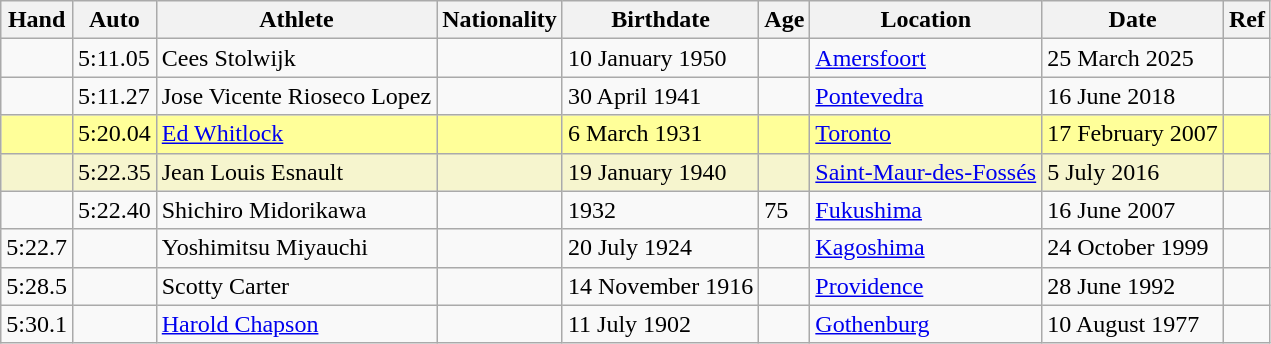<table class="wikitable">
<tr>
<th>Hand</th>
<th>Auto</th>
<th>Athlete</th>
<th>Nationality</th>
<th>Birthdate</th>
<th>Age</th>
<th>Location</th>
<th>Date</th>
<th>Ref</th>
</tr>
<tr>
<td></td>
<td>5:11.05</td>
<td>Cees Stolwijk</td>
<td></td>
<td>10 January 1950</td>
<td></td>
<td><a href='#'>Amersfoort</a></td>
<td>25 March 2025</td>
<td></td>
</tr>
<tr>
<td></td>
<td>5:11.27</td>
<td>Jose Vicente Rioseco Lopez</td>
<td></td>
<td>30 April 1941</td>
<td></td>
<td><a href='#'>Pontevedra</a></td>
<td>16 June 2018</td>
<td></td>
</tr>
<tr style="background:#ff9;">
<td></td>
<td>5:20.04 </td>
<td><a href='#'>Ed Whitlock</a></td>
<td></td>
<td>6 March 1931</td>
<td></td>
<td><a href='#'>Toronto</a></td>
<td>17 February 2007</td>
<td></td>
</tr>
<tr bgcolor=#f6F5CE>
<td></td>
<td>5:22.35</td>
<td>Jean Louis Esnault</td>
<td></td>
<td>19 January 1940</td>
<td></td>
<td><a href='#'>Saint-Maur-des-Fossés</a></td>
<td>5 July 2016</td>
<td></td>
</tr>
<tr>
<td></td>
<td>5:22.40</td>
<td>Shichiro Midorikawa</td>
<td></td>
<td>1932</td>
<td>75</td>
<td><a href='#'>Fukushima</a></td>
<td>16 June 2007</td>
<td></td>
</tr>
<tr>
<td>5:22.7</td>
<td></td>
<td>Yoshimitsu Miyauchi</td>
<td></td>
<td>20 July 1924</td>
<td></td>
<td><a href='#'>Kagoshima</a></td>
<td>24 October 1999</td>
<td></td>
</tr>
<tr>
<td>5:28.5</td>
<td></td>
<td>Scotty Carter</td>
<td></td>
<td>14 November 1916</td>
<td></td>
<td><a href='#'>Providence</a></td>
<td>28 June 1992</td>
<td></td>
</tr>
<tr>
<td>5:30.1</td>
<td></td>
<td><a href='#'>Harold Chapson</a></td>
<td></td>
<td>11 July 1902</td>
<td></td>
<td><a href='#'>Gothenburg</a></td>
<td>10 August 1977</td>
<td></td>
</tr>
</table>
